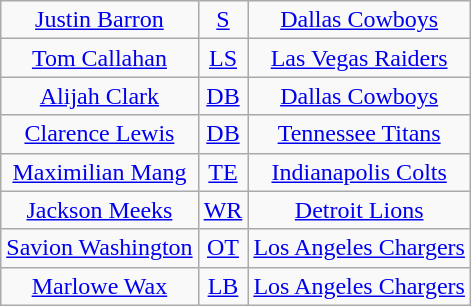<table class="wikitable" style="text-align:center">
<tr>
<td><a href='#'>Justin Barron</a></td>
<td><a href='#'>S</a></td>
<td><a href='#'>Dallas Cowboys</a></td>
</tr>
<tr>
<td><a href='#'>Tom Callahan</a></td>
<td><a href='#'>LS</a></td>
<td><a href='#'>Las Vegas Raiders</a></td>
</tr>
<tr>
<td><a href='#'>Alijah Clark</a></td>
<td><a href='#'>DB</a></td>
<td><a href='#'>Dallas Cowboys</a></td>
</tr>
<tr>
<td><a href='#'>Clarence Lewis</a></td>
<td><a href='#'>DB</a></td>
<td><a href='#'>Tennessee Titans</a></td>
</tr>
<tr>
<td><a href='#'>Maximilian Mang</a></td>
<td><a href='#'>TE</a></td>
<td><a href='#'>Indianapolis Colts</a></td>
</tr>
<tr>
<td><a href='#'>Jackson Meeks</a></td>
<td><a href='#'>WR</a></td>
<td><a href='#'>Detroit Lions</a></td>
</tr>
<tr>
<td><a href='#'>Savion Washington</a></td>
<td><a href='#'>OT</a></td>
<td><a href='#'>Los Angeles Chargers</a></td>
</tr>
<tr>
<td><a href='#'>Marlowe Wax</a></td>
<td><a href='#'>LB</a></td>
<td><a href='#'>Los Angeles Chargers</a></td>
</tr>
</table>
